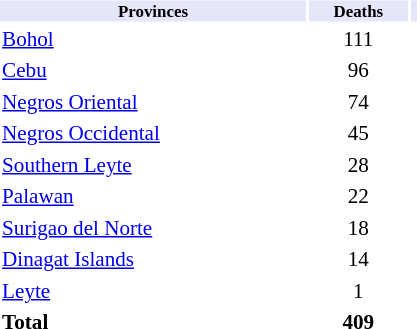<table class="toccolours" style="font-size:88%; float:right; clear:right; margin:0.5em 0 0.5em 1em; width:20em;">
<tr style="padding: 0; margin: 0">
<td colspan="6" style="padding: 0; margin: 0"></td>
</tr>
<tr style="font-size:80%;background:lavender">
<th>Provinces</th>
<th>Deaths</th>
<th rowspan=1></th>
</tr>
<tr>
<td align="left"><a href='#'>Bohol</a></td>
<td style="text-align:center;">111</td>
<td></td>
</tr>
<tr>
<td align="left"><a href='#'>Cebu</a></td>
<td style="text-align:center;">96</td>
<td></td>
</tr>
<tr>
<td align="left"><a href='#'>Negros Oriental</a></td>
<td style="text-align:center;">74</td>
<td></td>
</tr>
<tr>
<td align="left"><a href='#'>Negros Occidental</a></td>
<td style="text-align:center;">45</td>
<td></td>
</tr>
<tr>
<td align="left"><a href='#'>Southern Leyte</a></td>
<td style="text-align:center;">28</td>
<td></td>
</tr>
<tr>
<td align="left"><a href='#'>Palawan</a></td>
<td style="text-align:center;">22</td>
<td></td>
</tr>
<tr>
<td align="left"><a href='#'>Surigao del Norte</a></td>
<td style="text-align:center;">18</td>
<td></td>
</tr>
<tr>
<td align="left"><a href='#'>Dinagat Islands</a></td>
<td style="text-align:center;">14</td>
<td></td>
</tr>
<tr>
<td align="left"><a href='#'>Leyte</a></td>
<td style="text-align:center;">1</td>
<td></td>
</tr>
<tr>
<td align="left"><strong>Total</strong></td>
<td style="text-align:center;"><strong>409</strong></td>
</tr>
<tr style="padding: 0; margin: 0">
<td colspan="6" style="padding: 0; margin: 0"></td>
</tr>
</table>
